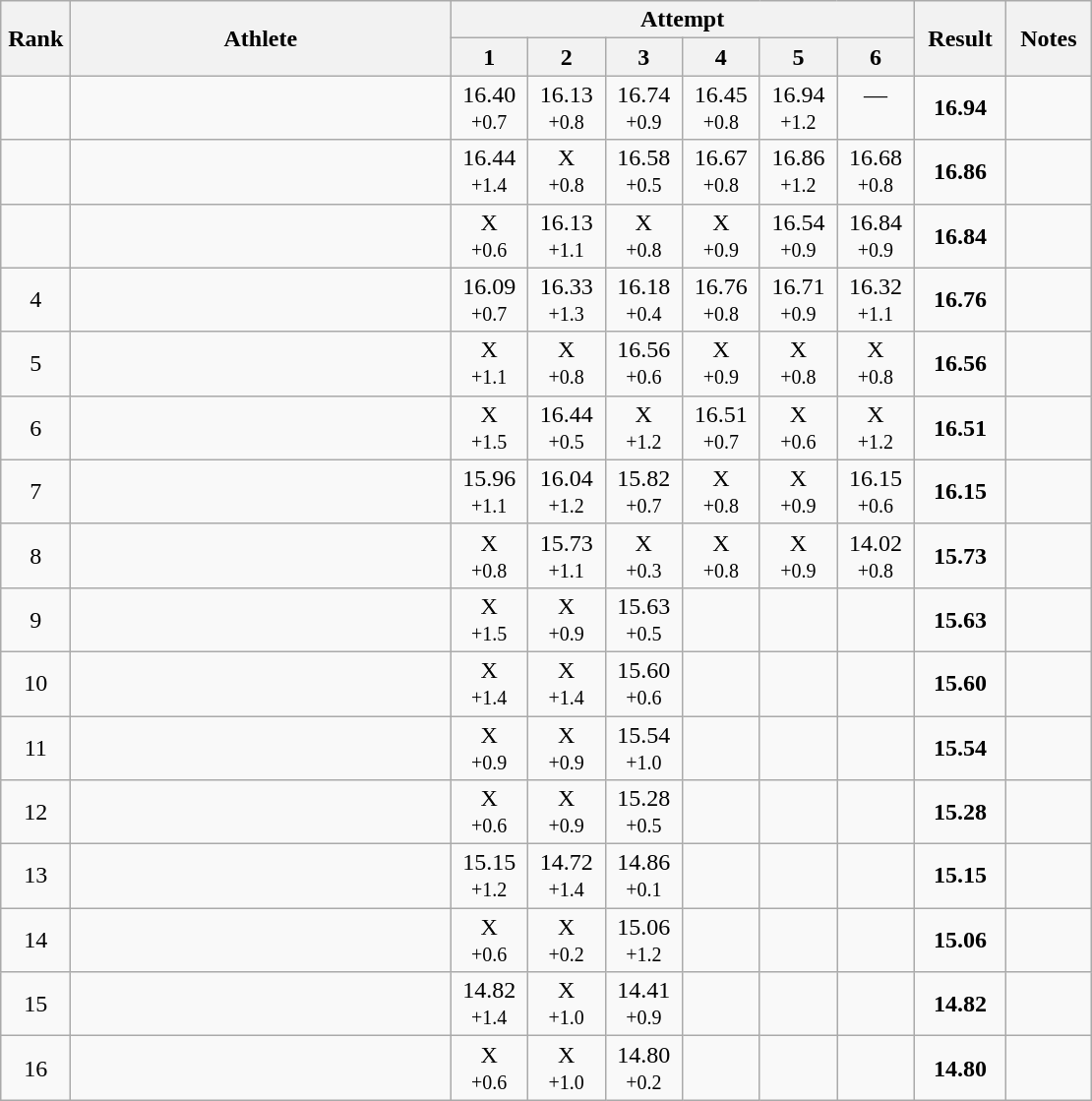<table class="wikitable" style="text-align:center">
<tr>
<th rowspan=2 width=40>Rank</th>
<th rowspan=2 width=250>Athlete</th>
<th colspan=6>Attempt</th>
<th rowspan=2 width=55>Result</th>
<th rowspan=2 width=50>Notes</th>
</tr>
<tr>
<th width=45>1</th>
<th width=45>2</th>
<th width=45>3</th>
<th width=45>4</th>
<th width=45>5</th>
<th width=45>6</th>
</tr>
<tr>
<td></td>
<td align=left></td>
<td>16.40<br><small>+0.7</small></td>
<td>16.13<br><small>+0.8</small></td>
<td>16.74<br><small>+0.9</small></td>
<td>16.45<br><small>+0.8</small></td>
<td>16.94<br><small>+1.2</small></td>
<td>—<br> </td>
<td><strong>16.94</strong></td>
<td></td>
</tr>
<tr>
<td></td>
<td align=left></td>
<td>16.44<br><small>+1.4</small></td>
<td>X<br><small>+0.8</small></td>
<td>16.58<br><small>+0.5</small></td>
<td>16.67<br><small>+0.8</small></td>
<td>16.86<br><small>+1.2</small></td>
<td>16.68<br><small>+0.8</small></td>
<td><strong>16.86</strong></td>
<td></td>
</tr>
<tr>
<td></td>
<td align=left></td>
<td>X<br><small>+0.6</small></td>
<td>16.13<br><small>+1.1</small></td>
<td>X<br><small>+0.8</small></td>
<td>X<br><small>+0.9</small></td>
<td>16.54<br><small>+0.9</small></td>
<td>16.84<br><small>+0.9</small></td>
<td><strong>16.84</strong></td>
<td></td>
</tr>
<tr>
<td>4</td>
<td align=left></td>
<td>16.09<br><small>+0.7</small></td>
<td>16.33<br><small>+1.3</small></td>
<td>16.18<br><small>+0.4</small></td>
<td>16.76<br><small>+0.8</small></td>
<td>16.71<br><small>+0.9</small></td>
<td>16.32<br><small>+1.1</small></td>
<td><strong>16.76</strong></td>
<td></td>
</tr>
<tr>
<td>5</td>
<td align=left></td>
<td>X<br><small>+1.1</small></td>
<td>X<br><small>+0.8</small></td>
<td>16.56<br><small>+0.6</small></td>
<td>X<br><small>+0.9</small></td>
<td>X<br><small>+0.8</small></td>
<td>X<br><small>+0.8</small></td>
<td><strong>16.56</strong></td>
<td></td>
</tr>
<tr>
<td>6</td>
<td align=left></td>
<td>X<br><small>+1.5</small></td>
<td>16.44<br><small>+0.5</small></td>
<td>X<br><small>+1.2</small></td>
<td>16.51<br><small>+0.7</small></td>
<td>X<br><small>+0.6</small></td>
<td>X<br><small>+1.2</small></td>
<td><strong>16.51</strong></td>
<td></td>
</tr>
<tr>
<td>7</td>
<td align=left></td>
<td>15.96<br><small>+1.1</small></td>
<td>16.04<br><small>+1.2</small></td>
<td>15.82<br><small>+0.7</small></td>
<td>X<br><small>+0.8</small></td>
<td>X<br><small>+0.9</small></td>
<td>16.15<br><small>+0.6</small></td>
<td><strong>16.15</strong></td>
<td></td>
</tr>
<tr>
<td>8</td>
<td align=left></td>
<td>X<br><small>+0.8</small></td>
<td>15.73<br><small>+1.1</small></td>
<td>X<br><small>+0.3</small></td>
<td>X<br><small>+0.8</small></td>
<td>X<br><small>+0.9</small></td>
<td>14.02<br><small>+0.8</small></td>
<td><strong>15.73</strong></td>
<td></td>
</tr>
<tr>
<td>9</td>
<td align=left></td>
<td>X<br><small>+1.5</small></td>
<td>X<br><small>+0.9</small></td>
<td>15.63<br><small>+0.5</small></td>
<td></td>
<td></td>
<td></td>
<td><strong>15.63</strong></td>
<td></td>
</tr>
<tr>
<td>10</td>
<td align=left></td>
<td>X<br><small>+1.4</small></td>
<td>X<br><small>+1.4</small></td>
<td>15.60<br><small>+0.6</small></td>
<td></td>
<td></td>
<td></td>
<td><strong>15.60</strong></td>
<td></td>
</tr>
<tr>
<td>11</td>
<td align=left></td>
<td>X<br><small>+0.9</small></td>
<td>X<br><small>+0.9</small></td>
<td>15.54<br><small>+1.0</small></td>
<td></td>
<td></td>
<td></td>
<td><strong>15.54</strong></td>
<td></td>
</tr>
<tr>
<td>12</td>
<td align=left></td>
<td>X<br><small>+0.6</small></td>
<td>X<br><small>+0.9</small></td>
<td>15.28<br><small>+0.5</small></td>
<td></td>
<td></td>
<td></td>
<td><strong>15.28</strong></td>
<td></td>
</tr>
<tr>
<td>13</td>
<td align=left></td>
<td>15.15<br><small>+1.2</small></td>
<td>14.72<br><small>+1.4</small></td>
<td>14.86<br><small>+0.1</small></td>
<td></td>
<td></td>
<td></td>
<td><strong>15.15</strong></td>
<td></td>
</tr>
<tr>
<td>14</td>
<td align=left></td>
<td>X<br><small>+0.6</small></td>
<td>X<br><small>+0.2</small></td>
<td>15.06<br><small>+1.2</small></td>
<td></td>
<td></td>
<td></td>
<td><strong>15.06</strong></td>
<td></td>
</tr>
<tr>
<td>15</td>
<td align=left></td>
<td>14.82<br><small>+1.4</small></td>
<td>X<br><small>+1.0</small></td>
<td>14.41<br><small>+0.9</small></td>
<td></td>
<td></td>
<td></td>
<td><strong>14.82</strong></td>
<td></td>
</tr>
<tr>
<td>16</td>
<td align=left></td>
<td>X<br><small>+0.6</small></td>
<td>X<br><small>+1.0</small></td>
<td>14.80<br><small>+0.2</small></td>
<td></td>
<td></td>
<td></td>
<td><strong>14.80</strong></td>
<td></td>
</tr>
</table>
